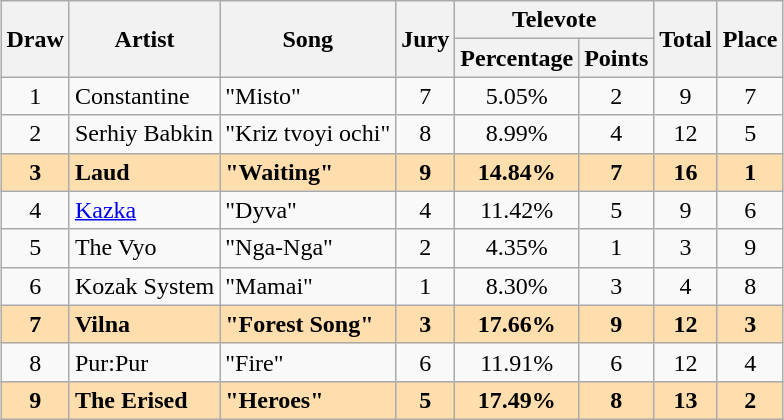<table class="sortable wikitable" style="margin: 1em auto 1em auto; text-align:center;">
<tr>
<th rowspan="2">Draw</th>
<th rowspan="2">Artist</th>
<th rowspan="2">Song</th>
<th rowspan="2">Jury</th>
<th colspan="2" class="unsortable">Televote</th>
<th rowspan="2">Total</th>
<th rowspan="2">Place</th>
</tr>
<tr>
<th>Percentage</th>
<th>Points</th>
</tr>
<tr>
<td>1</td>
<td align="left">Constantine</td>
<td align="left">"Misto"</td>
<td>7</td>
<td>5.05%</td>
<td>2</td>
<td>9</td>
<td>7</td>
</tr>
<tr>
<td>2</td>
<td align="left">Serhiy Babkin</td>
<td align="left">"Kriz tvoyi ochi"</td>
<td>8</td>
<td>8.99%</td>
<td>4</td>
<td>12</td>
<td>5</td>
</tr>
<tr style="font-weight:bold; background:#FFDEAD;">
<td>3</td>
<td align="left">Laud</td>
<td align="left">"Waiting"</td>
<td>9</td>
<td>14.84%</td>
<td>7</td>
<td>16</td>
<td>1</td>
</tr>
<tr>
<td>4</td>
<td align="left"><a href='#'>Kazka</a></td>
<td align="left">"Dyva"</td>
<td>4</td>
<td>11.42%</td>
<td>5</td>
<td>9</td>
<td>6</td>
</tr>
<tr>
<td>5</td>
<td align="left" data-sort-value="Vyo, The">The Vyo</td>
<td align="left">"Nga-Nga"</td>
<td>2</td>
<td>4.35%</td>
<td>1</td>
<td>3</td>
<td>9</td>
</tr>
<tr>
<td>6</td>
<td align="left">Kozak System</td>
<td align="left">"Mamai"</td>
<td>1</td>
<td>8.30%</td>
<td>3</td>
<td>4</td>
<td>8</td>
</tr>
<tr style="font-weight:bold; background:#FFDEAD;">
<td>7</td>
<td align="left">Vilna</td>
<td align="left">"Forest Song"</td>
<td>3</td>
<td>17.66%</td>
<td>9</td>
<td>12</td>
<td>3</td>
</tr>
<tr>
<td>8</td>
<td align="left">Pur:Pur</td>
<td align="left">"Fire"</td>
<td>6</td>
<td>11.91%</td>
<td>6</td>
<td>12</td>
<td>4</td>
</tr>
<tr style="font-weight:bold; background:#FFDEAD;">
<td>9</td>
<td align="left" data-sort-value="Erised, The">The Erised</td>
<td align="left">"Heroes"</td>
<td>5</td>
<td>17.49%</td>
<td>8</td>
<td>13</td>
<td>2</td>
</tr>
</table>
